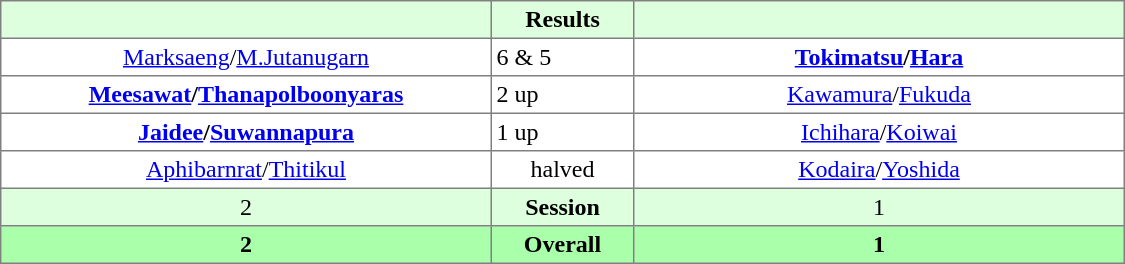<table border="1" cellpadding="3" style="border-collapse:collapse; text-align:center;">
<tr style="background:#dfd;">
<th style="width:20em;"></th>
<th style="width:5.5em;">Results</th>
<th style="width:20em;"></th>
</tr>
<tr>
<td><a href='#'>Marksaeng</a>/<a href='#'>M.Jutanugarn</a></td>
<td align=left> 6 & 5</td>
<td><strong><a href='#'>Tokimatsu</a>/<a href='#'>Hara</a></strong></td>
</tr>
<tr>
<td><strong><a href='#'>Meesawat</a>/<a href='#'>Thanapolboonyaras</a></strong></td>
<td align=left> 2 up</td>
<td><a href='#'>Kawamura</a>/<a href='#'>Fukuda</a></td>
</tr>
<tr>
<td><strong><a href='#'>Jaidee</a>/<a href='#'>Suwannapura</a></strong></td>
<td align=left> 1 up</td>
<td><a href='#'>Ichihara</a>/<a href='#'>Koiwai</a></td>
</tr>
<tr>
<td><a href='#'>Aphibarnrat</a>/<a href='#'>Thitikul</a></td>
<td>halved</td>
<td><a href='#'>Kodaira</a>/<a href='#'>Yoshida</a></td>
</tr>
<tr style="background:#dfd;">
<td>2</td>
<td><strong>Session</strong></td>
<td>1</td>
</tr>
<tr style="background:#afa;">
<th>2</th>
<th>Overall</th>
<th>1</th>
</tr>
</table>
